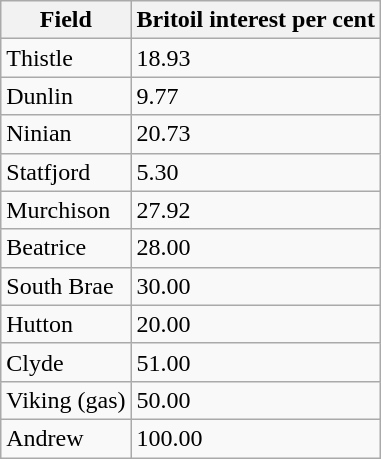<table class="wikitable">
<tr>
<th>Field</th>
<th>Britoil interest per cent</th>
</tr>
<tr>
<td>Thistle</td>
<td>18.93</td>
</tr>
<tr>
<td>Dunlin</td>
<td>9.77</td>
</tr>
<tr>
<td>Ninian</td>
<td>20.73</td>
</tr>
<tr>
<td>Statfjord</td>
<td>5.30</td>
</tr>
<tr>
<td>Murchison</td>
<td>27.92</td>
</tr>
<tr>
<td>Beatrice</td>
<td>28.00</td>
</tr>
<tr>
<td>South Brae</td>
<td>30.00</td>
</tr>
<tr>
<td>Hutton</td>
<td>20.00</td>
</tr>
<tr>
<td>Clyde</td>
<td>51.00</td>
</tr>
<tr>
<td>Viking (gas)</td>
<td>50.00</td>
</tr>
<tr>
<td>Andrew</td>
<td>100.00</td>
</tr>
</table>
